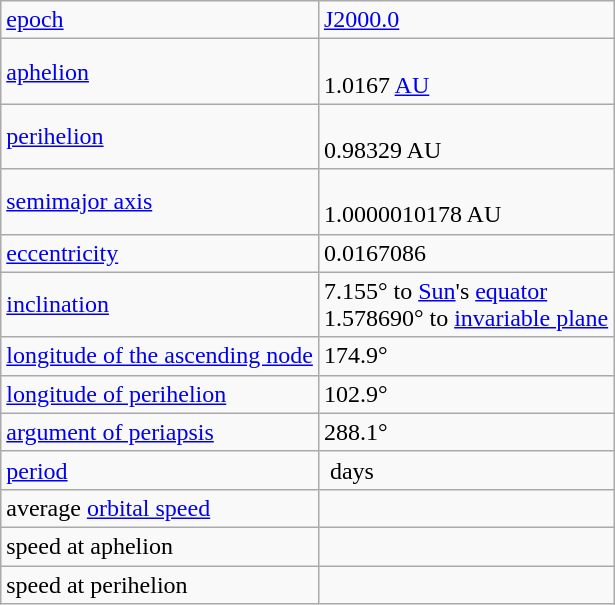<table class="wikitable">
<tr>
<td><a href='#'>epoch</a></td>
<td><a href='#'>J2000.0</a></td>
</tr>
<tr>
<td><a href='#'>aphelion</a></td>
<td><br> 1.0167 <a href='#'>AU</a></td>
</tr>
<tr>
<td><a href='#'>perihelion</a></td>
<td><br> 0.98329 AU</td>
</tr>
<tr>
<td><a href='#'>semimajor axis</a></td>
<td><br> 1.0000010178 AU</td>
</tr>
<tr>
<td><a href='#'>eccentricity</a></td>
<td>0.0167086</td>
</tr>
<tr>
<td><a href='#'>inclination</a></td>
<td>7.155° to <a href='#'>Sun</a>'s <a href='#'>equator</a><br>1.578690° to <a href='#'>invariable plane</a></td>
</tr>
<tr>
<td><a href='#'>longitude of the ascending node</a></td>
<td>174.9°</td>
</tr>
<tr>
<td><a href='#'>longitude of perihelion</a></td>
<td>102.9°</td>
</tr>
<tr>
<td><a href='#'>argument of periapsis</a></td>
<td>288.1°</td>
</tr>
<tr>
<td><a href='#'>period</a></td>
<td> days</td>
</tr>
<tr>
<td>average <a href='#'>orbital speed</a></td>
<td><br></td>
</tr>
<tr>
<td>speed at aphelion</td>
<td></td>
</tr>
<tr>
<td>speed at perihelion</td>
<td></td>
</tr>
</table>
